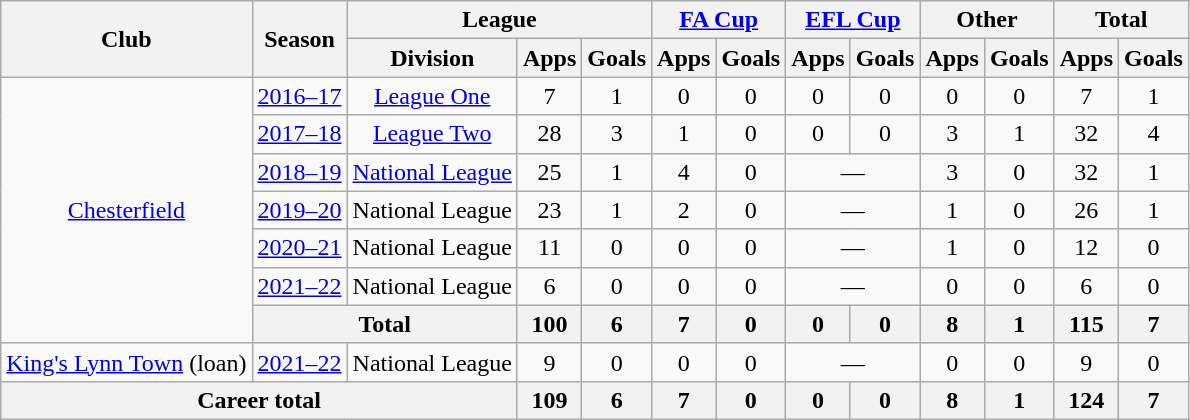<table class=wikitable style="text-align: center">
<tr>
<th rowspan=2>Club</th>
<th rowspan=2>Season</th>
<th colspan=3>League</th>
<th colspan=2><a href='#'>FA Cup</a></th>
<th colspan=2><a href='#'>EFL Cup</a></th>
<th colspan=2>Other</th>
<th colspan=2>Total</th>
</tr>
<tr>
<th>Division</th>
<th>Apps</th>
<th>Goals</th>
<th>Apps</th>
<th>Goals</th>
<th>Apps</th>
<th>Goals</th>
<th>Apps</th>
<th>Goals</th>
<th>Apps</th>
<th>Goals</th>
</tr>
<tr>
<td rowspan=7><a href='#'>Chesterfield</a></td>
<td><a href='#'>2016–17</a></td>
<td><a href='#'>League One</a></td>
<td>7</td>
<td>1</td>
<td>0</td>
<td>0</td>
<td>0</td>
<td>0</td>
<td>0</td>
<td>0</td>
<td>7</td>
<td>1</td>
</tr>
<tr>
<td><a href='#'>2017–18</a></td>
<td><a href='#'>League Two</a></td>
<td>28</td>
<td>3</td>
<td>1</td>
<td>0</td>
<td>0</td>
<td>0</td>
<td>3</td>
<td>1</td>
<td>32</td>
<td>4</td>
</tr>
<tr>
<td><a href='#'>2018–19</a></td>
<td><a href='#'>National League</a></td>
<td>25</td>
<td>1</td>
<td>4</td>
<td>0</td>
<td colspan=2>—</td>
<td>3</td>
<td>0</td>
<td>32</td>
<td>1</td>
</tr>
<tr>
<td><a href='#'>2019–20</a></td>
<td>National League</td>
<td>23</td>
<td>1</td>
<td>2</td>
<td>0</td>
<td colspan=2>—</td>
<td>1</td>
<td>0</td>
<td>26</td>
<td>1</td>
</tr>
<tr>
<td><a href='#'>2020–21</a></td>
<td>National League</td>
<td>11</td>
<td>0</td>
<td>0</td>
<td>0</td>
<td colspan=2>—</td>
<td>1</td>
<td>0</td>
<td>12</td>
<td>0</td>
</tr>
<tr>
<td><a href='#'>2021–22</a></td>
<td>National League</td>
<td>6</td>
<td>0</td>
<td>0</td>
<td>0</td>
<td colspan=2>—</td>
<td>0</td>
<td>0</td>
<td>6</td>
<td>0</td>
</tr>
<tr>
<th colspan=2>Total</th>
<th>100</th>
<th>6</th>
<th>7</th>
<th>0</th>
<th>0</th>
<th>0</th>
<th>8</th>
<th>1</th>
<th>115</th>
<th>7</th>
</tr>
<tr>
<td><a href='#'>King's Lynn Town</a> (loan)</td>
<td><a href='#'>2021–22</a></td>
<td>National League</td>
<td>9</td>
<td>0</td>
<td>0</td>
<td>0</td>
<td colspan=2>—</td>
<td>0</td>
<td>0</td>
<td>9</td>
<td>0</td>
</tr>
<tr>
<th colspan=3>Career total</th>
<th>109</th>
<th>6</th>
<th>7</th>
<th>0</th>
<th>0</th>
<th>0</th>
<th>8</th>
<th>1</th>
<th>124</th>
<th>7</th>
</tr>
</table>
